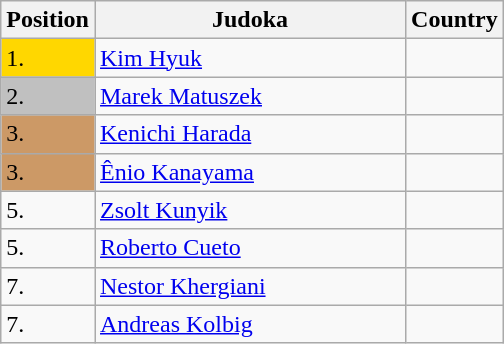<table class=wikitable>
<tr>
<th width=10>Position</th>
<th width=200>Judoka</th>
<th width=10>Country</th>
</tr>
<tr>
<td bgcolor=gold>1.</td>
<td><a href='#'>Kim Hyuk</a></td>
<td></td>
</tr>
<tr>
<td bgcolor="silver">2.</td>
<td><a href='#'>Marek Matuszek</a></td>
<td></td>
</tr>
<tr>
<td bgcolor="CC9966">3.</td>
<td><a href='#'>Kenichi Harada</a></td>
<td></td>
</tr>
<tr>
<td bgcolor="CC9966">3.</td>
<td><a href='#'>Ênio Kanayama</a></td>
<td></td>
</tr>
<tr>
<td>5.</td>
<td><a href='#'>Zsolt Kunyik</a></td>
<td></td>
</tr>
<tr>
<td>5.</td>
<td><a href='#'>Roberto Cueto</a></td>
<td></td>
</tr>
<tr>
<td>7.</td>
<td><a href='#'>Nestor Khergiani</a></td>
<td></td>
</tr>
<tr>
<td>7.</td>
<td><a href='#'>Andreas Kolbig</a></td>
<td></td>
</tr>
</table>
